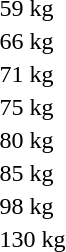<table>
<tr>
<td rowspan=2>59 kg</td>
<td rowspan=2></td>
<td rowspan=2></td>
<td></td>
</tr>
<tr>
<td></td>
</tr>
<tr>
<td rowspan=2>66 kg</td>
<td rowspan=2></td>
<td rowspan=2></td>
<td></td>
</tr>
<tr>
<td></td>
</tr>
<tr>
<td rowspan=2>71 kg</td>
<td rowspan=2></td>
<td rowspan=2></td>
<td></td>
</tr>
<tr>
<td></td>
</tr>
<tr>
<td rowspan=2>75 kg</td>
<td rowspan=2></td>
<td rowspan=2></td>
<td></td>
</tr>
<tr>
<td></td>
</tr>
<tr>
<td rowspan=2>80 kg</td>
<td rowspan=2></td>
<td rowspan=2></td>
<td></td>
</tr>
<tr>
<td></td>
</tr>
<tr>
<td rowspan=2>85 kg</td>
<td rowspan=2></td>
<td rowspan=2></td>
<td></td>
</tr>
<tr>
<td></td>
</tr>
<tr>
<td rowspan=2>98 kg</td>
<td rowspan=2></td>
<td rowspan=2></td>
<td></td>
</tr>
<tr>
<td></td>
</tr>
<tr>
<td rowspan=2>130 kg</td>
<td rowspan=2></td>
<td rowspan=2></td>
<td></td>
</tr>
<tr>
<td></td>
</tr>
</table>
